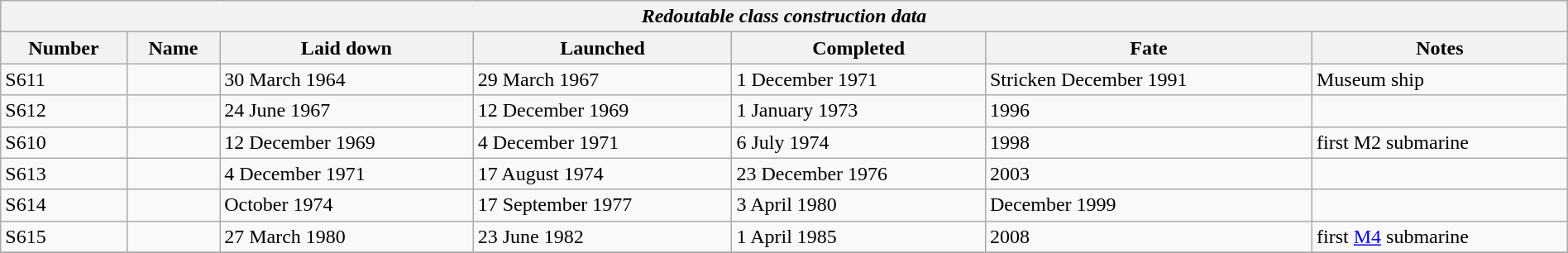<table class="wikitable" style="margin:auto; width:100%;">
<tr>
<th colspan=7><strong><em>Redoutable<em> class construction data<strong></th>
</tr>
<tr>
<th>Number</th>
<th>Name</th>
<th>Laid down</th>
<th>Launched</th>
<th>Completed</th>
<th>Fate</th>
<th>Notes</th>
</tr>
<tr>
<td>S611</td>
<td></td>
<td>30 March 1964</td>
<td>29 March 1967</td>
<td>1 December 1971</td>
<td>Stricken December 1991</td>
<td>Museum ship</td>
</tr>
<tr>
<td>S612</td>
<td></td>
<td>24 June 1967</td>
<td>12 December 1969</td>
<td>1 January 1973</td>
<td>1996</td>
<td></td>
</tr>
<tr>
<td>S610</td>
<td></td>
<td>12 December 1969</td>
<td>4 December 1971</td>
<td>6 July 1974</td>
<td>1998</td>
<td>first M2 submarine</td>
</tr>
<tr>
<td>S613</td>
<td></td>
<td>4 December 1971</td>
<td>17 August 1974</td>
<td>23 December 1976</td>
<td>2003</td>
<td></td>
</tr>
<tr>
<td>S614</td>
<td></td>
<td>October 1974</td>
<td>17 September 1977</td>
<td>3 April 1980</td>
<td>December 1999</td>
<td></td>
</tr>
<tr>
<td>S615</td>
<td></td>
<td>27 March 1980</td>
<td>23 June 1982</td>
<td>1 April 1985</td>
<td>2008</td>
<td>first <a href='#'>M4</a> submarine</td>
</tr>
<tr>
</tr>
</table>
